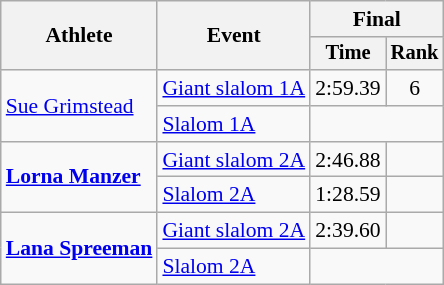<table class="wikitable" style="font-size:90%">
<tr>
<th rowspan=2>Athlete</th>
<th rowspan=2>Event</th>
<th colspan=2>Final</th>
</tr>
<tr style="font-size:95%">
<th>Time</th>
<th>Rank</th>
</tr>
<tr align=center>
<td align=left rowspan=2><a href='#'>Sue Grimstead</a></td>
<td align=left><a href='#'>Giant slalom 1A</a></td>
<td>2:59.39</td>
<td>6</td>
</tr>
<tr align=center>
<td align=left><a href='#'>Slalom 1A</a></td>
<td colspan=2></td>
</tr>
<tr align=center>
<td align=left rowspan=2><strong><a href='#'>Lorna Manzer</a></strong></td>
<td align=left><a href='#'>Giant slalom 2A</a></td>
<td>2:46.88</td>
<td></td>
</tr>
<tr align=center>
<td align=left><a href='#'>Slalom 2A</a></td>
<td>1:28.59</td>
<td></td>
</tr>
<tr align=center>
<td align=left rowspan=2><strong><a href='#'>Lana Spreeman</a></strong></td>
<td align=left><a href='#'>Giant slalom 2A</a></td>
<td>2:39.60</td>
<td></td>
</tr>
<tr align=center>
<td align=left><a href='#'>Slalom 2A</a></td>
<td colspan=2></td>
</tr>
</table>
